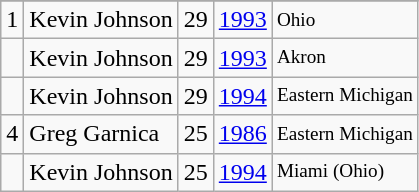<table class="wikitable">
<tr>
</tr>
<tr>
<td>1</td>
<td>Kevin Johnson</td>
<td>29</td>
<td><a href='#'>1993</a></td>
<td style="font-size:80%;">Ohio</td>
</tr>
<tr>
<td></td>
<td>Kevin Johnson</td>
<td>29</td>
<td><a href='#'>1993</a></td>
<td style="font-size:80%;">Akron</td>
</tr>
<tr>
<td></td>
<td>Kevin Johnson</td>
<td>29</td>
<td><a href='#'>1994</a></td>
<td style="font-size:80%;">Eastern Michigan</td>
</tr>
<tr>
<td>4</td>
<td>Greg Garnica</td>
<td>25</td>
<td><a href='#'>1986</a></td>
<td style="font-size:80%;">Eastern Michigan</td>
</tr>
<tr>
<td></td>
<td>Kevin Johnson</td>
<td>25</td>
<td><a href='#'>1994</a></td>
<td style="font-size:80%;">Miami (Ohio)</td>
</tr>
</table>
